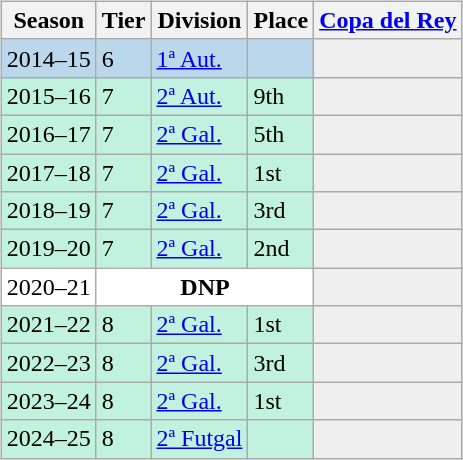<table>
<tr>
<td valign="top" width=0%><br><table class="wikitable">
<tr style="background:#f0f6fa;">
<th>Season</th>
<th>Tier</th>
<th>Division</th>
<th>Place</th>
<th><a href='#'>Copa del Rey</a></th>
</tr>
<tr>
<td style="background:#BBD7EC;">2014–15</td>
<td style="background:#BBD7EC;">6</td>
<td style="background:#BBD7EC;"><a href='#'>1ª Aut.</a></td>
<td style="background:#BBD7EC;"></td>
<th style="background:#efefef;"></th>
</tr>
<tr>
<td style="background:#C0F2DF;">2015–16</td>
<td style="background:#C0F2DF;">7</td>
<td style="background:#C0F2DF;"><a href='#'>2ª Aut.</a></td>
<td style="background:#C0F2DF;">9th</td>
<th style="background:#efefef;"></th>
</tr>
<tr>
<td style="background:#C0F2DF;">2016–17</td>
<td style="background:#C0F2DF;">7</td>
<td style="background:#C0F2DF;"><a href='#'>2ª Gal.</a></td>
<td style="background:#C0F2DF;">5th</td>
<th style="background:#efefef;"></th>
</tr>
<tr>
<td style="background:#C0F2DF;">2017–18</td>
<td style="background:#C0F2DF;">7</td>
<td style="background:#C0F2DF;"><a href='#'>2ª Gal.</a></td>
<td style="background:#C0F2DF;">1st</td>
<th style="background:#efefef;"></th>
</tr>
<tr>
<td style="background:#C0F2DF;">2018–19</td>
<td style="background:#C0F2DF;">7</td>
<td style="background:#C0F2DF;"><a href='#'>2ª Gal.</a></td>
<td style="background:#C0F2DF;">3rd</td>
<th style="background:#efefef;"></th>
</tr>
<tr>
<td style="background:#C0F2DF;">2019–20</td>
<td style="background:#C0F2DF;">7</td>
<td style="background:#C0F2DF;"><a href='#'>2ª Gal.</a></td>
<td style="background:#C0F2DF;">2nd</td>
<th style="background:#efefef;"></th>
</tr>
<tr>
<td style="background:#FFFFFF;">2020–21</td>
<th style="background:#FFFFFF;" colspan="3">DNP</th>
<th style="background:#efefef;"></th>
</tr>
<tr>
<td style="background:#C0F2DF;">2021–22</td>
<td style="background:#C0F2DF;">8</td>
<td style="background:#C0F2DF;"><a href='#'>2ª Gal.</a></td>
<td style="background:#C0F2DF;">1st</td>
<th style="background:#efefef;"></th>
</tr>
<tr>
<td style="background:#C0F2DF;">2022–23</td>
<td style="background:#C0F2DF;">8</td>
<td style="background:#C0F2DF;"><a href='#'>2ª Gal.</a></td>
<td style="background:#C0F2DF;">3rd</td>
<th style="background:#efefef;"></th>
</tr>
<tr>
<td style="background:#C0F2DF;">2023–24</td>
<td style="background:#C0F2DF;">8</td>
<td style="background:#C0F2DF;"><a href='#'>2ª Gal.</a></td>
<td style="background:#C0F2DF;">1st</td>
<th style="background:#efefef;"></th>
</tr>
<tr>
<td style="background:#C0F2DF;">2024–25</td>
<td style="background:#C0F2DF;">8</td>
<td style="background:#C0F2DF;"><a href='#'>2ª Futgal</a></td>
<td style="background:#C0F2DF;"></td>
<th style="background:#efefef;"></th>
</tr>
</table>
</td>
</tr>
</table>
